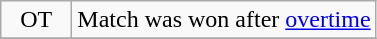<table class="wikitable" style="text-align:center">
<tr>
<td width="40px">OT</td>
<td>Match was won after <a href='#'>overtime</a></td>
</tr>
<tr>
</tr>
</table>
